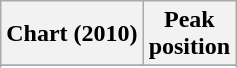<table class="wikitable plainrowheaders sortable" style="text-align:left;" border="1">
<tr>
<th scope="col">Chart (2010)</th>
<th scope="col">Peak<br>position</th>
</tr>
<tr>
</tr>
<tr>
</tr>
<tr>
</tr>
</table>
